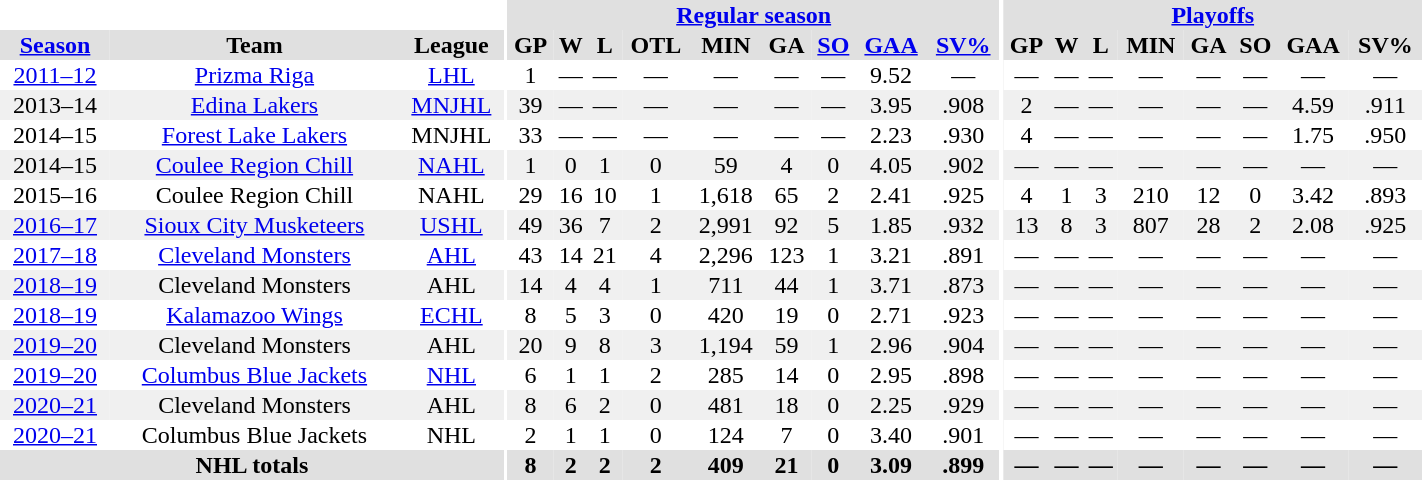<table border="0" cellpadding="1" cellspacing="0" style="text-align:center; width:75%;">
<tr bgcolor="#e0e0e0">
<th colspan="3" bgcolor="#ffffff"></th>
<th rowspan="99" bgcolor="#ffffff"></th>
<th colspan="9" bgcolor="#e0e0e0"><a href='#'>Regular season</a></th>
<th rowspan="99" bgcolor="#ffffff"></th>
<th colspan="8" bgcolor="#e0e0e0"><a href='#'>Playoffs</a></th>
</tr>
<tr bgcolor="#e0e0e0">
<th><a href='#'>Season</a></th>
<th>Team</th>
<th>League</th>
<th>GP</th>
<th>W</th>
<th>L</th>
<th>OTL</th>
<th>MIN</th>
<th>GA</th>
<th><a href='#'>SO</a></th>
<th><a href='#'>GAA</a></th>
<th><a href='#'>SV%</a></th>
<th>GP</th>
<th>W</th>
<th>L</th>
<th>MIN</th>
<th>GA</th>
<th>SO</th>
<th>GAA</th>
<th>SV%</th>
</tr>
<tr>
<td><a href='#'>2011–12</a></td>
<td><a href='#'>Prizma Riga</a></td>
<td><a href='#'>LHL</a></td>
<td>1</td>
<td>—</td>
<td>—</td>
<td>—</td>
<td>—</td>
<td>—</td>
<td>—</td>
<td>9.52</td>
<td>—</td>
<td>—</td>
<td>—</td>
<td>—</td>
<td>—</td>
<td>—</td>
<td>—</td>
<td>—</td>
<td>—</td>
</tr>
<tr bgcolor="#f0f0f0">
<td>2013–14</td>
<td><a href='#'>Edina Lakers</a></td>
<td><a href='#'>MNJHL</a></td>
<td>39</td>
<td>—</td>
<td>—</td>
<td>—</td>
<td>—</td>
<td>—</td>
<td>—</td>
<td>3.95</td>
<td>.908</td>
<td>2</td>
<td>—</td>
<td>—</td>
<td>—</td>
<td>—</td>
<td>—</td>
<td>4.59</td>
<td>.911</td>
</tr>
<tr>
<td>2014–15</td>
<td><a href='#'>Forest Lake Lakers</a></td>
<td>MNJHL</td>
<td>33</td>
<td>—</td>
<td>—</td>
<td>—</td>
<td>—</td>
<td>—</td>
<td>—</td>
<td>2.23</td>
<td>.930</td>
<td>4</td>
<td>—</td>
<td>—</td>
<td>—</td>
<td>—</td>
<td>—</td>
<td>1.75</td>
<td>.950</td>
</tr>
<tr bgcolor="#f0f0f0">
<td>2014–15</td>
<td><a href='#'>Coulee Region Chill</a></td>
<td><a href='#'>NAHL</a></td>
<td>1</td>
<td>0</td>
<td>1</td>
<td>0</td>
<td>59</td>
<td>4</td>
<td>0</td>
<td>4.05</td>
<td>.902</td>
<td>—</td>
<td>—</td>
<td>—</td>
<td>—</td>
<td>—</td>
<td>—</td>
<td>—</td>
<td>—</td>
</tr>
<tr>
<td>2015–16</td>
<td>Coulee Region Chill</td>
<td>NAHL</td>
<td>29</td>
<td>16</td>
<td>10</td>
<td>1</td>
<td>1,618</td>
<td>65</td>
<td>2</td>
<td>2.41</td>
<td>.925</td>
<td>4</td>
<td>1</td>
<td>3</td>
<td>210</td>
<td>12</td>
<td>0</td>
<td>3.42</td>
<td>.893</td>
</tr>
<tr bgcolor="#f0f0f0">
<td><a href='#'>2016–17</a></td>
<td><a href='#'>Sioux City Musketeers</a></td>
<td><a href='#'>USHL</a></td>
<td>49</td>
<td>36</td>
<td>7</td>
<td>2</td>
<td>2,991</td>
<td>92</td>
<td>5</td>
<td>1.85</td>
<td>.932</td>
<td>13</td>
<td>8</td>
<td>3</td>
<td>807</td>
<td>28</td>
<td>2</td>
<td>2.08</td>
<td>.925</td>
</tr>
<tr>
<td><a href='#'>2017–18</a></td>
<td><a href='#'>Cleveland Monsters</a></td>
<td><a href='#'>AHL</a></td>
<td>43</td>
<td>14</td>
<td>21</td>
<td>4</td>
<td>2,296</td>
<td>123</td>
<td>1</td>
<td>3.21</td>
<td>.891</td>
<td>—</td>
<td>—</td>
<td>—</td>
<td>—</td>
<td>—</td>
<td>—</td>
<td>—</td>
<td>—</td>
</tr>
<tr bgcolor="#f0f0f0">
<td><a href='#'>2018–19</a></td>
<td>Cleveland Monsters</td>
<td>AHL</td>
<td>14</td>
<td>4</td>
<td>4</td>
<td>1</td>
<td>711</td>
<td>44</td>
<td>1</td>
<td>3.71</td>
<td>.873</td>
<td>—</td>
<td>—</td>
<td>—</td>
<td>—</td>
<td>—</td>
<td>—</td>
<td>—</td>
<td>—</td>
</tr>
<tr>
<td><a href='#'>2018–19</a></td>
<td><a href='#'>Kalamazoo Wings</a></td>
<td><a href='#'>ECHL</a></td>
<td>8</td>
<td>5</td>
<td>3</td>
<td>0</td>
<td>420</td>
<td>19</td>
<td>0</td>
<td>2.71</td>
<td>.923</td>
<td>—</td>
<td>—</td>
<td>—</td>
<td>—</td>
<td>—</td>
<td>—</td>
<td>—</td>
<td>—</td>
</tr>
<tr bgcolor="#f0f0f0">
<td><a href='#'>2019–20</a></td>
<td>Cleveland Monsters</td>
<td>AHL</td>
<td>20</td>
<td>9</td>
<td>8</td>
<td>3</td>
<td>1,194</td>
<td>59</td>
<td>1</td>
<td>2.96</td>
<td>.904</td>
<td>—</td>
<td>—</td>
<td>—</td>
<td>—</td>
<td>—</td>
<td>—</td>
<td>—</td>
<td>—</td>
</tr>
<tr>
<td><a href='#'>2019–20</a></td>
<td><a href='#'>Columbus Blue Jackets</a></td>
<td><a href='#'>NHL</a></td>
<td>6</td>
<td>1</td>
<td>1</td>
<td>2</td>
<td>285</td>
<td>14</td>
<td>0</td>
<td>2.95</td>
<td>.898</td>
<td>—</td>
<td>—</td>
<td>—</td>
<td>—</td>
<td>—</td>
<td>—</td>
<td>—</td>
<td>—</td>
</tr>
<tr bgcolor="#f0f0f0">
<td><a href='#'>2020–21</a></td>
<td>Cleveland Monsters</td>
<td>AHL</td>
<td>8</td>
<td>6</td>
<td>2</td>
<td>0</td>
<td>481</td>
<td>18</td>
<td>0</td>
<td>2.25</td>
<td>.929</td>
<td>—</td>
<td>—</td>
<td>—</td>
<td>—</td>
<td>—</td>
<td>—</td>
<td>—</td>
<td>—</td>
</tr>
<tr>
<td><a href='#'>2020–21</a></td>
<td>Columbus Blue Jackets</td>
<td>NHL</td>
<td>2</td>
<td>1</td>
<td>1</td>
<td>0</td>
<td>124</td>
<td>7</td>
<td>0</td>
<td>3.40</td>
<td>.901</td>
<td>—</td>
<td>—</td>
<td>—</td>
<td>—</td>
<td>—</td>
<td>—</td>
<td>—</td>
<td>—</td>
</tr>
<tr bgcolor="#e0e0e0">
<th colspan="3">NHL totals</th>
<th>8</th>
<th>2</th>
<th>2</th>
<th>2</th>
<th>409</th>
<th>21</th>
<th>0</th>
<th>3.09</th>
<th>.899</th>
<th>—</th>
<th>—</th>
<th>—</th>
<th>—</th>
<th>—</th>
<th>—</th>
<th>—</th>
<th>—</th>
</tr>
</table>
